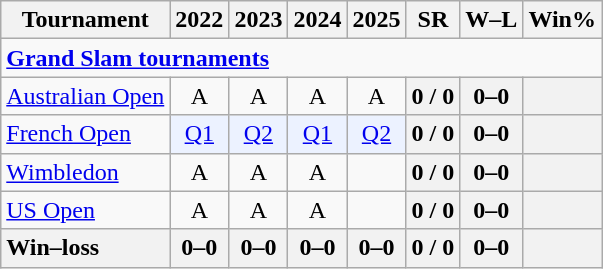<table class=wikitable style=text-align:center>
<tr>
<th>Tournament</th>
<th>2022</th>
<th>2023</th>
<th>2024</th>
<th>2025</th>
<th>SR</th>
<th>W–L</th>
<th>Win%</th>
</tr>
<tr>
<td colspan="11" style="text-align:left"><a href='#'><strong>Grand Slam tournaments</strong></a></td>
</tr>
<tr>
<td align=left><a href='#'>Australian Open</a></td>
<td>A</td>
<td>A</td>
<td>A</td>
<td>A</td>
<th>0 / 0</th>
<th>0–0</th>
<th></th>
</tr>
<tr>
<td align=left><a href='#'>French Open</a></td>
<td bgcolor=ecf2ff><a href='#'>Q1</a></td>
<td bgcolor=ecf2ff><a href='#'>Q2</a></td>
<td bgcolor=ecf2ff><a href='#'>Q1</a></td>
<td bgcolor=ecf2ff><a href='#'>Q2</a></td>
<th>0 / 0</th>
<th>0–0</th>
<th></th>
</tr>
<tr>
<td align=left><a href='#'>Wimbledon</a></td>
<td>A</td>
<td>A</td>
<td>A</td>
<td></td>
<th>0 / 0</th>
<th>0–0</th>
<th></th>
</tr>
<tr>
<td align=left><a href='#'>US Open</a></td>
<td>A</td>
<td>A</td>
<td>A</td>
<td></td>
<th>0 / 0</th>
<th>0–0</th>
<th></th>
</tr>
<tr>
<th style=text-align:left><strong>Win–loss</strong></th>
<th>0–0</th>
<th>0–0</th>
<th>0–0</th>
<th>0–0</th>
<th>0 / 0</th>
<th>0–0</th>
<th></th>
</tr>
</table>
